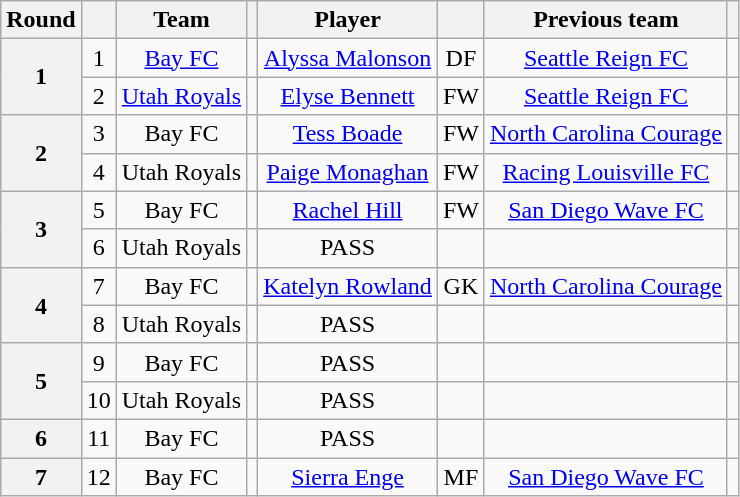<table class="wikitable" style="text-align:center;">
<tr>
<th scope="col">Round</th>
<th scope="col"></th>
<th scope="col">Team</th>
<th scope="col"></th>
<th scope="col">Player</th>
<th scope="col"></th>
<th scope="col">Previous team</th>
<th scope="col"></th>
</tr>
<tr>
<th rowspan=2 scope="rowgroup">1</th>
<td>1</td>
<td><a href='#'>Bay FC</a></td>
<td></td>
<td><a href='#'>Alyssa Malonson</a></td>
<td>DF</td>
<td><a href='#'>Seattle Reign FC</a></td>
<td></td>
</tr>
<tr>
<td>2</td>
<td><a href='#'>Utah Royals</a></td>
<td></td>
<td><a href='#'>Elyse Bennett</a></td>
<td>FW</td>
<td><a href='#'>Seattle Reign FC</a></td>
<td></td>
</tr>
<tr>
<th rowspan=2 scope="rowgroup">2</th>
<td>3</td>
<td>Bay FC</td>
<td></td>
<td><a href='#'>Tess Boade</a></td>
<td>FW</td>
<td><a href='#'>North Carolina Courage</a></td>
<td></td>
</tr>
<tr>
<td>4</td>
<td>Utah Royals</td>
<td></td>
<td><a href='#'>Paige Monaghan</a></td>
<td>FW</td>
<td><a href='#'>Racing Louisville FC</a></td>
<td></td>
</tr>
<tr>
<th rowspan=2 scope="rowgroup">3</th>
<td>5</td>
<td>Bay FC</td>
<td></td>
<td><a href='#'>Rachel Hill</a></td>
<td>FW</td>
<td><a href='#'>San Diego Wave FC</a></td>
<td></td>
</tr>
<tr>
<td>6</td>
<td>Utah Royals</td>
<td></td>
<td>PASS</td>
<td></td>
<td></td>
<td></td>
</tr>
<tr>
<th rowspan=2 scope="rowgroup">4</th>
<td>7</td>
<td>Bay FC</td>
<td></td>
<td><a href='#'>Katelyn Rowland</a></td>
<td>GK</td>
<td><a href='#'>North Carolina Courage</a></td>
<td></td>
</tr>
<tr>
<td>8</td>
<td>Utah Royals</td>
<td></td>
<td>PASS</td>
<td></td>
<td></td>
<td></td>
</tr>
<tr>
<th rowspan=2 scope="rowgroup">5</th>
<td>9</td>
<td>Bay FC</td>
<td></td>
<td>PASS</td>
<td></td>
<td></td>
<td></td>
</tr>
<tr>
<td>10</td>
<td>Utah Royals</td>
<td></td>
<td>PASS</td>
<td></td>
<td></td>
<td></td>
</tr>
<tr>
<th rowspan=1 scope="rowgroup">6</th>
<td>11</td>
<td>Bay FC</td>
<td></td>
<td> PASS</td>
<td></td>
<td></td>
<td></td>
</tr>
<tr>
<th rowspan=1 scope="rowgroup">7</th>
<td>12</td>
<td>Bay FC</td>
<td></td>
<td><a href='#'>Sierra Enge</a></td>
<td>MF</td>
<td><a href='#'>San Diego Wave FC</a></td>
<td></td>
</tr>
</table>
